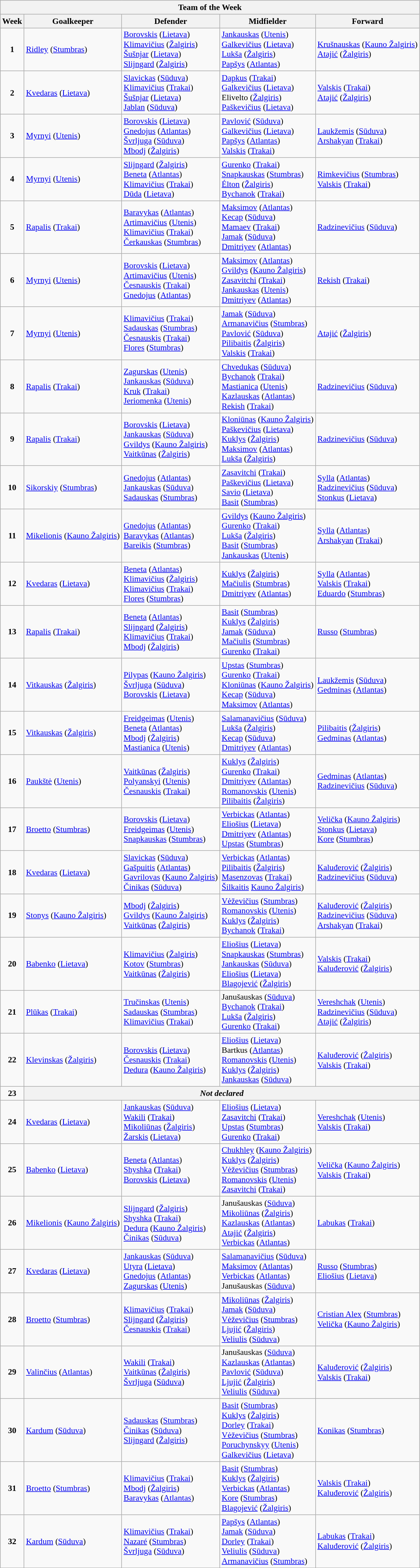<table class="wikitable" style="font-size:90%">
<tr>
<th colspan="5">Team of the Week</th>
</tr>
<tr>
<th>Week</th>
<th>Goalkeeper</th>
<th>Defender</th>
<th>Midfielder</th>
<th>Forward</th>
</tr>
<tr>
<td align="center"><strong>1</strong></td>
<td> <a href='#'>Ridley</a> (<a href='#'>Stumbras</a>)</td>
<td> <a href='#'>Borovskis</a> (<a href='#'>Lietava</a>)<br> <a href='#'>Klimavičius</a> (<a href='#'>Žalgiris</a>)<br> <a href='#'>Šušnjar</a> (<a href='#'>Lietava</a>)<br> <a href='#'>Slijngard</a> (<a href='#'>Žalgiris</a>)</td>
<td> <a href='#'>Jankauskas</a> (<a href='#'>Utenis</a>)<br> <a href='#'>Galkevičius</a> (<a href='#'>Lietava</a>)<br> <a href='#'>Lukša</a> (<a href='#'>Žalgiris</a>)<br> <a href='#'>Papšys</a> (<a href='#'>Atlantas</a>)</td>
<td> <a href='#'>Krušnauskas</a> (<a href='#'>Kauno Žalgiris</a>)<br> <a href='#'>Atajić</a> (<a href='#'>Žalgiris</a>)</td>
</tr>
<tr>
<td align="center"><strong>2</strong></td>
<td> <a href='#'>Kvedaras</a> (<a href='#'>Lietava</a>)</td>
<td> <a href='#'>Slavickas</a> (<a href='#'>Sūduva</a>)<br> <a href='#'>Klimavičius</a> (<a href='#'>Trakai</a>)<br> <a href='#'>Šušnjar</a> (<a href='#'>Lietava</a>)<br> <a href='#'>Jablan</a> (<a href='#'>Sūduva</a>)</td>
<td> <a href='#'>Dapkus</a> (<a href='#'>Trakai</a>)<br> <a href='#'>Galkevičius</a> (<a href='#'>Lietava</a>)<br> Elivelto (<a href='#'>Žalgiris</a>)<br> <a href='#'>Paškevičius</a> (<a href='#'>Lietava</a>)</td>
<td> <a href='#'>Valskis</a> (<a href='#'>Trakai</a>)<br> <a href='#'>Atajić</a> (<a href='#'>Žalgiris</a>)</td>
</tr>
<tr>
<td align="center"><strong>3</strong></td>
<td> <a href='#'>Myrnyi</a> (<a href='#'>Utenis</a>)</td>
<td> <a href='#'>Borovskis</a> (<a href='#'>Lietava</a>)<br> <a href='#'>Gnedojus</a> (<a href='#'>Atlantas</a>)<br> <a href='#'>Švrljuga</a> (<a href='#'>Sūduva</a>)<br> <a href='#'>Mbodj</a> (<a href='#'>Žalgiris</a>)</td>
<td> <a href='#'>Pavlović</a> (<a href='#'>Sūduva</a>)<br> <a href='#'>Galkevičius</a> (<a href='#'>Lietava</a>)<br> <a href='#'>Papšys</a> (<a href='#'>Atlantas</a>)<br> <a href='#'>Valskis</a> (<a href='#'>Trakai</a>)</td>
<td> <a href='#'>Laukžemis</a> (<a href='#'>Sūduva</a>)<br> <a href='#'>Arshakyan</a> (<a href='#'>Trakai</a>)</td>
</tr>
<tr>
<td align="center"><strong>4</strong></td>
<td> <a href='#'>Myrnyi</a> (<a href='#'>Utenis</a>)</td>
<td> <a href='#'>Slijngard</a> (<a href='#'>Žalgiris</a>)<br> <a href='#'>Beneta</a> (<a href='#'>Atlantas</a>)<br> <a href='#'>Klimavičius</a> (<a href='#'>Trakai</a>)<br> <a href='#'>Dūda</a> (<a href='#'>Lietava</a>)</td>
<td> <a href='#'>Gurenko</a> (<a href='#'>Trakai</a>)<br> <a href='#'>Snapkauskas</a> (<a href='#'>Stumbras</a>)<br> <a href='#'>Élton</a> (<a href='#'>Žalgiris</a>)<br> <a href='#'>Bychanok</a> (<a href='#'>Trakai</a>)</td>
<td> <a href='#'>Rimkevičius</a> (<a href='#'>Stumbras</a>)<br> <a href='#'>Valskis</a> (<a href='#'>Trakai</a>)</td>
</tr>
<tr>
<td align="center"><strong>5</strong></td>
<td> <a href='#'>Rapalis</a> (<a href='#'>Trakai</a>)</td>
<td> <a href='#'>Baravykas</a> (<a href='#'>Atlantas</a>)<br> <a href='#'>Artimavičius</a> (<a href='#'>Utenis</a>)<br> <a href='#'>Klimavičius</a> (<a href='#'>Trakai</a>)<br> <a href='#'>Čerkauskas</a> (<a href='#'>Stumbras</a>)</td>
<td> <a href='#'>Maksimov</a> (<a href='#'>Atlantas</a>)<br> <a href='#'>Kecap</a> (<a href='#'>Sūduva</a>)<br> <a href='#'>Mamaev</a> (<a href='#'>Trakai</a>)<br> <a href='#'>Jamak</a> (<a href='#'>Sūduva</a>)<br> <a href='#'>Dmitriyev</a> (<a href='#'>Atlantas</a>)</td>
<td> <a href='#'>Radzinevičius</a> (<a href='#'>Sūduva</a>)</td>
</tr>
<tr>
<td align="center"><strong>6</strong></td>
<td> <a href='#'>Myrnyi</a> (<a href='#'>Utenis</a>)</td>
<td> <a href='#'>Borovskis</a> (<a href='#'>Lietava</a>)<br> <a href='#'>Artimavičius</a> (<a href='#'>Utenis</a>)<br> <a href='#'>Česnauskis</a> (<a href='#'>Trakai</a>)<br> <a href='#'>Gnedojus</a> (<a href='#'>Atlantas</a>)</td>
<td> <a href='#'>Maksimov</a> (<a href='#'>Atlantas</a>)<br> <a href='#'>Gvildys</a> (<a href='#'>Kauno Žalgiris</a>)<br> <a href='#'>Zasavitchi</a> (<a href='#'>Trakai</a>)<br> <a href='#'>Jankauskas</a> (<a href='#'>Utenis</a>)<br> <a href='#'>Dmitriyev</a> (<a href='#'>Atlantas</a>)</td>
<td> <a href='#'>Rekish</a> (<a href='#'>Trakai</a>)</td>
</tr>
<tr>
<td align="center"><strong>7</strong></td>
<td> <a href='#'>Myrnyi</a> (<a href='#'>Utenis</a>)</td>
<td> <a href='#'>Klimavičius</a> (<a href='#'>Trakai</a>)<br> <a href='#'>Sadauskas</a> (<a href='#'>Stumbras</a>)<br> <a href='#'>Česnauskis</a> (<a href='#'>Trakai</a>)<br> <a href='#'>Flores</a> (<a href='#'>Stumbras</a>)</td>
<td> <a href='#'>Jamak</a> (<a href='#'>Sūduva</a>)<br> <a href='#'>Armanavičius</a> (<a href='#'>Stumbras</a>)<br> <a href='#'>Pavlović</a> (<a href='#'>Sūduva</a>)<br> <a href='#'>Pilibaitis</a> (<a href='#'>Žalgiris</a>)<br> <a href='#'>Valskis</a> (<a href='#'>Trakai</a>)</td>
<td> <a href='#'>Atajić</a> (<a href='#'>Žalgiris</a>)</td>
</tr>
<tr>
<td align="center"><strong>8</strong></td>
<td> <a href='#'>Rapalis</a> (<a href='#'>Trakai</a>)</td>
<td> <a href='#'>Zagurskas</a> (<a href='#'>Utenis</a>)<br> <a href='#'>Jankauskas</a> (<a href='#'>Sūduva</a>)<br> <a href='#'>Kruk</a> (<a href='#'>Trakai</a>)<br> <a href='#'>Jeriomenka</a> (<a href='#'>Utenis</a>)</td>
<td> <a href='#'>Chvedukas</a> (<a href='#'>Sūduva</a>)<br> <a href='#'>Bychanok</a> (<a href='#'>Trakai</a>)<br> <a href='#'>Mastianica</a> (<a href='#'>Utenis</a>)<br> <a href='#'>Kazlauskas</a> (<a href='#'>Atlantas</a>)<br> <a href='#'>Rekish</a> (<a href='#'>Trakai</a>)</td>
<td> <a href='#'>Radzinevičius</a> (<a href='#'>Sūduva</a>)</td>
</tr>
<tr>
<td align="center"><strong>9</strong></td>
<td> <a href='#'>Rapalis</a> (<a href='#'>Trakai</a>)</td>
<td> <a href='#'>Borovskis</a> (<a href='#'>Lietava</a>)<br> <a href='#'>Jankauskas</a> (<a href='#'>Sūduva</a>)<br> <a href='#'>Gvildys</a> (<a href='#'>Kauno Žalgiris</a>)<br> <a href='#'>Vaitkūnas</a> (<a href='#'>Žalgiris</a>)</td>
<td> <a href='#'>Kloniūnas</a> (<a href='#'>Kauno Žalgiris</a>)<br> <a href='#'>Paškevičius</a> (<a href='#'>Lietava</a>)<br> <a href='#'>Kuklys</a> (<a href='#'>Žalgiris</a>)<br> <a href='#'>Maksimov</a> (<a href='#'>Atlantas</a>)<br> <a href='#'>Lukša</a> (<a href='#'>Žalgiris</a>)</td>
<td> <a href='#'>Radzinevičius</a> (<a href='#'>Sūduva</a>)</td>
</tr>
<tr>
<td align="center"><strong>10</strong></td>
<td> <a href='#'>Sikorskiy</a> (<a href='#'>Stumbras</a>)</td>
<td> <a href='#'>Gnedojus</a> (<a href='#'>Atlantas</a>)<br> <a href='#'>Jankauskas</a> (<a href='#'>Sūduva</a>)<br> <a href='#'>Sadauskas</a> (<a href='#'>Stumbras</a>)</td>
<td> <a href='#'>Zasavitchi</a> (<a href='#'>Trakai</a>)<br> <a href='#'>Paškevičius</a> (<a href='#'>Lietava</a>)<br> <a href='#'>Savio</a> (<a href='#'>Lietava</a>)<br> <a href='#'>Basit</a> (<a href='#'>Stumbras</a>)</td>
<td> <a href='#'>Sylla</a> (<a href='#'>Atlantas</a>)<br> <a href='#'>Radzinevičius</a> (<a href='#'>Sūduva</a>)<br> <a href='#'>Stonkus</a> (<a href='#'>Lietava</a>)</td>
</tr>
<tr>
<td align="center"><strong>11</strong></td>
<td> <a href='#'>Mikelionis</a> (<a href='#'>Kauno Žalgiris</a>)</td>
<td> <a href='#'>Gnedojus</a> (<a href='#'>Atlantas</a>)<br> <a href='#'>Baravykas</a> (<a href='#'>Atlantas</a>)<br> <a href='#'>Bareikis</a> (<a href='#'>Stumbras</a>)</td>
<td> <a href='#'>Gvildys</a> (<a href='#'>Kauno Žalgiris</a>)<br> <a href='#'>Gurenko</a> (<a href='#'>Trakai</a>)<br> <a href='#'>Lukša</a> (<a href='#'>Žalgiris</a>)<br> <a href='#'>Basit</a> (<a href='#'>Stumbras</a>)<br> <a href='#'>Jankauskas</a> (<a href='#'>Utenis</a>)</td>
<td> <a href='#'>Sylla</a> (<a href='#'>Atlantas</a>)<br> <a href='#'>Arshakyan</a> (<a href='#'>Trakai</a>)</td>
</tr>
<tr>
<td align="center"><strong>12</strong></td>
<td> <a href='#'>Kvedaras</a> (<a href='#'>Lietava</a>)</td>
<td> <a href='#'>Beneta</a> (<a href='#'>Atlantas</a>)<br> <a href='#'>Klimavičius</a> (<a href='#'>Žalgiris</a>)<br> <a href='#'>Klimavičius</a> (<a href='#'>Trakai</a>)<br> <a href='#'>Flores</a> (<a href='#'>Stumbras</a>)</td>
<td> <a href='#'>Kuklys</a> (<a href='#'>Žalgiris</a>)<br> <a href='#'>Mačiulis</a> (<a href='#'>Stumbras</a>)<br> <a href='#'>Dmitriyev</a> (<a href='#'>Atlantas</a>)</td>
<td> <a href='#'>Sylla</a> (<a href='#'>Atlantas</a>)<br> <a href='#'>Valskis</a> (<a href='#'>Trakai</a>)<br> <a href='#'>Eduardo</a> (<a href='#'>Stumbras</a>)</td>
</tr>
<tr>
<td align="center"><strong>13</strong></td>
<td> <a href='#'>Rapalis</a> (<a href='#'>Trakai</a>)</td>
<td> <a href='#'>Beneta</a> (<a href='#'>Atlantas</a>)<br> <a href='#'>Slijngard</a> (<a href='#'>Žalgiris</a>)<br> <a href='#'>Klimavičius</a> (<a href='#'>Trakai</a>)<br> <a href='#'>Mbodj</a> (<a href='#'>Žalgiris</a>)</td>
<td> <a href='#'>Basit</a> (<a href='#'>Stumbras</a>)<br> <a href='#'>Kuklys</a> (<a href='#'>Žalgiris</a>)<br> <a href='#'>Jamak</a> (<a href='#'>Sūduva</a>)<br> <a href='#'>Mačiulis</a> (<a href='#'>Stumbras</a>)<br> <a href='#'>Gurenko</a> (<a href='#'>Trakai</a>)</td>
<td> <a href='#'>Russo</a> (<a href='#'>Stumbras</a>)</td>
</tr>
<tr>
<td align="center"><strong>14</strong></td>
<td> <a href='#'>Vitkauskas</a> (<a href='#'>Žalgiris</a>)</td>
<td> <a href='#'>Pilypas</a> (<a href='#'>Kauno Žalgiris</a>)<br> <a href='#'>Švrljuga</a> (<a href='#'>Sūduva</a>)<br> <a href='#'>Borovskis</a> (<a href='#'>Lietava</a>)</td>
<td> <a href='#'>Upstas</a> (<a href='#'>Stumbras</a>)<br> <a href='#'>Gurenko</a> (<a href='#'>Trakai</a>)<br> <a href='#'>Kloniūnas</a> (<a href='#'>Kauno Žalgiris</a>)<br> <a href='#'>Kecap</a> (<a href='#'>Sūduva</a>)<br> <a href='#'>Maksimov</a> (<a href='#'>Atlantas</a>)</td>
<td> <a href='#'>Laukžemis</a> (<a href='#'>Sūduva</a>)<br> <a href='#'>Gedminas</a> (<a href='#'>Atlantas</a>)</td>
</tr>
<tr>
<td align="center"><strong>15</strong></td>
<td> <a href='#'>Vitkauskas</a> (<a href='#'>Žalgiris</a>)</td>
<td> <a href='#'>Freidgeimas</a> (<a href='#'>Utenis</a>)<br> <a href='#'>Beneta</a> (<a href='#'>Atlantas</a>)<br> <a href='#'>Mbodj</a> (<a href='#'>Žalgiris</a>)<br> <a href='#'>Mastianica</a> (<a href='#'>Utenis</a>)</td>
<td> <a href='#'>Salamanavičius</a> (<a href='#'>Sūduva</a>)<br> <a href='#'>Lukša</a> (<a href='#'>Žalgiris</a>)<br> <a href='#'>Kecap</a> (<a href='#'>Sūduva</a>)<br> <a href='#'>Dmitriyev</a> (<a href='#'>Atlantas</a>)</td>
<td> <a href='#'>Pilibaitis</a> (<a href='#'>Žalgiris</a>)<br> <a href='#'>Gedminas</a> (<a href='#'>Atlantas</a>)</td>
</tr>
<tr>
<td align="center"><strong>16</strong></td>
<td> <a href='#'>Paukštė</a> (<a href='#'>Utenis</a>)</td>
<td> <a href='#'>Vaitkūnas</a> (<a href='#'>Žalgiris</a>)<br> <a href='#'>Polyanskyi</a> (<a href='#'>Utenis</a>)<br> <a href='#'>Česnauskis</a> (<a href='#'>Trakai</a>)</td>
<td> <a href='#'>Kuklys</a> (<a href='#'>Žalgiris</a>)<br> <a href='#'>Gurenko</a> (<a href='#'>Trakai</a>)<br> <a href='#'>Dmitriyev</a> (<a href='#'>Atlantas</a>)<br> <a href='#'>Romanovskis</a> (<a href='#'>Utenis</a>)<br> <a href='#'>Pilibaitis</a> (<a href='#'>Žalgiris</a>)</td>
<td> <a href='#'>Gedminas</a> (<a href='#'>Atlantas</a>)<br> <a href='#'>Radzinevičius</a> (<a href='#'>Sūduva</a>)</td>
</tr>
<tr>
<td align="center"><strong>17</strong>  </td>
<td> <a href='#'>Broetto</a> (<a href='#'>Stumbras</a>)</td>
<td> <a href='#'>Borovskis</a> (<a href='#'>Lietava</a>)<br> <a href='#'>Freidgeimas</a> (<a href='#'>Utenis</a>)<br> <a href='#'>Snapkauskas</a> (<a href='#'>Stumbras</a>)</td>
<td> <a href='#'>Verbickas</a> (<a href='#'>Atlantas</a>)<br> <a href='#'>Eliošius</a> (<a href='#'>Lietava</a>)<br> <a href='#'>Dmitriyev</a> (<a href='#'>Atlantas</a>)<br> <a href='#'>Upstas</a> (<a href='#'>Stumbras</a>)</td>
<td> <a href='#'>Velička</a> (<a href='#'>Kauno Žalgiris</a>)<br> <a href='#'>Stonkus</a> (<a href='#'>Lietava</a>)<br> <a href='#'>Kore</a> (<a href='#'>Stumbras</a>)</td>
</tr>
<tr>
<td align="center"><strong>18</strong></td>
<td> <a href='#'>Kvedaras</a> (<a href='#'>Lietava</a>)</td>
<td> <a href='#'>Slavickas</a> (<a href='#'>Sūduva</a>)<br> <a href='#'>Gašpuitis</a> (<a href='#'>Atlantas</a>)<br> <a href='#'>Gavrilovas</a> (<a href='#'>Kauno Žalgiris</a>)<br> <a href='#'>Činikas</a> (<a href='#'>Sūduva</a>)</td>
<td> <a href='#'>Verbickas</a> (<a href='#'>Atlantas</a>)<br> <a href='#'>Pilibaitis</a> (<a href='#'>Žalgiris</a>)<br> <a href='#'>Masenzovas</a> (<a href='#'>Trakai</a>)<br> <a href='#'>Šilkaitis</a> <a href='#'>Kauno Žalgiris</a>)</td>
<td> <a href='#'>Kaluđerović</a> (<a href='#'>Žalgiris</a>)<br> <a href='#'>Radzinevičius</a> (<a href='#'>Sūduva</a>)</td>
</tr>
<tr>
<td align="center"><strong>19</strong></td>
<td> <a href='#'>Stonys</a> (<a href='#'>Kauno Žalgiris</a>)</td>
<td> <a href='#'>Mbodj</a> (<a href='#'>Žalgiris</a>)<br> <a href='#'>Gvildys</a> (<a href='#'>Kauno Žalgiris</a>)<br> <a href='#'>Vaitkūnas</a> (<a href='#'>Žalgiris</a>)</td>
<td> <a href='#'>Vėževičius</a> (<a href='#'>Stumbras</a>)<br> <a href='#'>Romanovskis</a> (<a href='#'>Utenis</a>)<br> <a href='#'>Kuklys</a> (<a href='#'>Žalgiris</a>)<br> <a href='#'>Bychanok</a> (<a href='#'>Trakai</a>)</td>
<td> <a href='#'>Kaluđerović</a> (<a href='#'>Žalgiris</a>)<br> <a href='#'>Radzinevičius</a> (<a href='#'>Sūduva</a>)<br> <a href='#'>Arshakyan</a> (<a href='#'>Trakai</a>)</td>
</tr>
<tr>
<td align="center"><strong>20</strong></td>
<td> <a href='#'>Babenko</a> (<a href='#'>Lietava</a>)</td>
<td> <a href='#'>Klimavičius</a> (<a href='#'>Žalgiris</a>)<br> <a href='#'>Kotov</a> (<a href='#'>Stumbras</a>)<br> <a href='#'>Vaitkūnas</a> (<a href='#'>Žalgiris</a>)</td>
<td> <a href='#'>Eliošius</a> (<a href='#'>Lietava</a>)<br> <a href='#'>Snapkauskas</a> (<a href='#'>Stumbras</a>)<br> <a href='#'>Jankauskas</a> (<a href='#'>Sūduva</a>)<br> <a href='#'>Eliošius</a> (<a href='#'>Lietava</a>)<br> <a href='#'>Blagojević</a> (<a href='#'>Žalgiris</a>)</td>
<td> <a href='#'>Valskis</a> (<a href='#'>Trakai</a>)<br> <a href='#'>Kaluđerović</a> (<a href='#'>Žalgiris</a>)</td>
</tr>
<tr>
<td align="center"><strong>21</strong></td>
<td> <a href='#'>Plūkas</a> (<a href='#'>Trakai</a>)</td>
<td> <a href='#'>Tručinskas</a> (<a href='#'>Utenis</a>)<br> <a href='#'>Sadauskas</a> (<a href='#'>Stumbras</a>)<br> <a href='#'>Klimavičius</a> (<a href='#'>Trakai</a>)</td>
<td> Janušauskas (<a href='#'>Sūduva</a>)<br> <a href='#'>Bychanok</a> (<a href='#'>Trakai</a>)<br> <a href='#'>Lukša</a> (<a href='#'>Žalgiris</a>)<br> <a href='#'>Gurenko</a> (<a href='#'>Trakai</a>)</td>
<td> <a href='#'>Vereshchak</a> (<a href='#'>Utenis</a>)<br> <a href='#'>Radzinevičius</a> (<a href='#'>Sūduva</a>)<br> <a href='#'>Atajić</a> (<a href='#'>Žalgiris</a>)</td>
</tr>
<tr>
<td align="center"><strong>22</strong></td>
<td> <a href='#'>Klevinskas</a> (<a href='#'>Žalgiris</a>)</td>
<td> <a href='#'>Borovskis</a> (<a href='#'>Lietava</a>)<br> <a href='#'>Česnauskis</a> (<a href='#'>Trakai</a>)<br> <a href='#'>Dedura</a> (<a href='#'>Kauno Žalgiris</a>)</td>
<td> <a href='#'>Eliošius</a> (<a href='#'>Lietava</a>)<br> Bartkus (<a href='#'>Atlantas</a>)<br> <a href='#'>Romanovskis</a> (<a href='#'>Utenis</a>)<br> <a href='#'>Kuklys</a> (<a href='#'>Žalgiris</a>)<br> <a href='#'>Jankauskas</a> (<a href='#'>Sūduva</a>)</td>
<td> <a href='#'>Kaluđerović</a> (<a href='#'>Žalgiris</a>)<br> <a href='#'>Valskis</a> (<a href='#'>Trakai</a>)</td>
</tr>
<tr>
<td align="center"><strong>23</strong></td>
<th colspan="4"><em>Not declared</em></th>
</tr>
<tr>
<td align="center"><strong>24</strong></td>
<td> <a href='#'>Kvedaras</a> (<a href='#'>Lietava</a>)</td>
<td> <a href='#'>Jankauskas</a> (<a href='#'>Sūduva</a>)<br> <a href='#'>Wakili</a> (<a href='#'>Trakai</a>)<br> <a href='#'>Mikoliūnas</a> (<a href='#'>Žalgiris</a>)<br> <a href='#'>Žarskis</a> (<a href='#'>Lietava</a>)</td>
<td> <a href='#'>Eliošius</a> (<a href='#'>Lietava</a>)<br> <a href='#'>Zasavitchi</a> (<a href='#'>Trakai</a>)<br> <a href='#'>Upstas</a> (<a href='#'>Stumbras</a>)<br> <a href='#'>Gurenko</a> (<a href='#'>Trakai</a>)</td>
<td> <a href='#'>Vereshchak</a> (<a href='#'>Utenis</a>)<br> <a href='#'>Valskis</a> (<a href='#'>Trakai</a>)</td>
</tr>
<tr>
<td align="center"><strong>25</strong></td>
<td> <a href='#'>Babenko</a> (<a href='#'>Lietava</a>)</td>
<td> <a href='#'>Beneta</a> (<a href='#'>Atlantas</a>)<br> <a href='#'>Shyshka</a> (<a href='#'>Trakai</a>)<br> <a href='#'>Borovskis</a> (<a href='#'>Lietava</a>)</td>
<td> <a href='#'>Chukhley</a> (<a href='#'>Kauno Žalgiris</a>)<br> <a href='#'>Kuklys</a> (<a href='#'>Žalgiris</a>)<br> <a href='#'>Vėževičius</a> (<a href='#'>Stumbras</a>)<br> <a href='#'>Romanovskis</a> (<a href='#'>Utenis</a>)<br> <a href='#'>Zasavitchi</a> (<a href='#'>Trakai</a>)</td>
<td> <a href='#'>Velička</a> (<a href='#'>Kauno Žalgiris</a>)<br> <a href='#'>Valskis</a> (<a href='#'>Trakai</a>)</td>
</tr>
<tr>
<td align="center"><strong>26</strong></td>
<td> <a href='#'>Mikelionis</a> (<a href='#'>Kauno Žalgiris</a>)</td>
<td> <a href='#'>Slijngard</a> (<a href='#'>Žalgiris</a>)<br> <a href='#'>Shyshka</a> (<a href='#'>Trakai</a>)<br> <a href='#'>Dedura</a> (<a href='#'>Kauno Žalgiris</a>)<br> <a href='#'>Činikas</a> (<a href='#'>Sūduva</a>)</td>
<td> Janušauskas (<a href='#'>Sūduva</a>)<br> <a href='#'>Mikoliūnas</a> (<a href='#'>Žalgiris</a>)<br> <a href='#'>Kazlauskas</a> (<a href='#'>Atlantas</a>)<br> <a href='#'>Atajić</a> (<a href='#'>Žalgiris</a>)<br> <a href='#'>Verbickas</a> (<a href='#'>Atlantas</a>)</td>
<td> <a href='#'>Labukas</a> (<a href='#'>Trakai</a>)</td>
</tr>
<tr>
<td align="center"><strong>27</strong></td>
<td> <a href='#'>Kvedaras</a> (<a href='#'>Lietava</a>)</td>
<td> <a href='#'>Jankauskas</a> (<a href='#'>Sūduva</a>)<br> <a href='#'>Utyra</a> (<a href='#'>Lietava</a>)<br> <a href='#'>Gnedojus</a> (<a href='#'>Atlantas</a>)<br> <a href='#'>Zagurskas</a> (<a href='#'>Utenis</a>)</td>
<td> <a href='#'>Salamanavičius</a> (<a href='#'>Sūduva</a>)<br> <a href='#'>Maksimov</a> (<a href='#'>Atlantas</a>)<br> <a href='#'>Verbickas</a> (<a href='#'>Atlantas</a>)<br> Janušauskas (<a href='#'>Sūduva</a>)</td>
<td> <a href='#'>Russo</a> (<a href='#'>Stumbras</a>)<br> <a href='#'>Eliošius</a> (<a href='#'>Lietava</a>)</td>
</tr>
<tr>
<td align="center"><strong>28</strong></td>
<td> <a href='#'>Broetto</a> (<a href='#'>Stumbras</a>)</td>
<td> <a href='#'>Klimavičius</a> (<a href='#'>Trakai</a>)<br> <a href='#'>Slijngard</a> (<a href='#'>Žalgiris</a>)<br> <a href='#'>Česnauskis</a> (<a href='#'>Trakai</a>)</td>
<td> <a href='#'>Mikoliūnas</a> (<a href='#'>Žalgiris</a>)<br> <a href='#'>Jamak</a> (<a href='#'>Sūduva</a>)<br> <a href='#'>Vėževičius</a> (<a href='#'>Stumbras</a>)<br> <a href='#'>Ljujić</a> (<a href='#'>Žalgiris</a>)<br> <a href='#'>Veliulis</a> (<a href='#'>Sūduva</a>)</td>
<td> <a href='#'>Cristian Alex</a> (<a href='#'>Stumbras</a>)<br> <a href='#'>Velička</a> (<a href='#'>Kauno Žalgiris</a>)</td>
</tr>
<tr>
<td align="center"><strong>29</strong></td>
<td> <a href='#'>Valinčius</a> (<a href='#'>Atlantas</a>)</td>
<td> <a href='#'>Wakili</a> (<a href='#'>Trakai</a>)<br> <a href='#'>Vaitkūnas</a> (<a href='#'>Žalgiris</a>)<br> <a href='#'>Švrljuga</a> (<a href='#'>Sūduva</a>)</td>
<td> Janušauskas (<a href='#'>Sūduva</a>)<br> <a href='#'>Kazlauskas</a> (<a href='#'>Atlantas</a>)<br> <a href='#'>Pavlović</a> (<a href='#'>Sūduva</a>)<br> <a href='#'>Ljujić</a> (<a href='#'>Žalgiris</a>)<br> <a href='#'>Veliulis</a> (<a href='#'>Sūduva</a>)</td>
<td> <a href='#'>Kaluđerović</a> (<a href='#'>Žalgiris</a>)<br> <a href='#'>Valskis</a> (<a href='#'>Trakai</a>)</td>
</tr>
<tr>
<td align="center"><strong>30</strong></td>
<td> <a href='#'>Kardum</a> (<a href='#'>Sūduva</a>)</td>
<td> <a href='#'>Sadauskas</a> (<a href='#'>Stumbras</a>)<br> <a href='#'>Činikas</a> (<a href='#'>Sūduva</a>)<br> <a href='#'>Slijngard</a> (<a href='#'>Žalgiris</a>)</td>
<td> <a href='#'>Basit</a> (<a href='#'>Stumbras</a>)<br> <a href='#'>Kuklys</a> (<a href='#'>Žalgiris</a>)<br> <a href='#'>Dorley</a> (<a href='#'>Trakai</a>)<br> <a href='#'>Vėževičius</a> (<a href='#'>Stumbras</a>)<br> <a href='#'>Poruchynskyy</a> (<a href='#'>Utenis</a>)<br> <a href='#'>Galkevičius</a> (<a href='#'>Lietava</a>)</td>
<td> <a href='#'>Konikas</a> (<a href='#'>Stumbras</a>)</td>
</tr>
<tr>
<td align="center"><strong>31</strong></td>
<td> <a href='#'>Broetto</a> (<a href='#'>Stumbras</a>)</td>
<td> <a href='#'>Klimavičius</a> (<a href='#'>Trakai</a>)<br> <a href='#'>Mbodj</a> (<a href='#'>Žalgiris</a>)<br> <a href='#'>Baravykas</a> (<a href='#'>Atlantas</a>)</td>
<td> <a href='#'>Basit</a> (<a href='#'>Stumbras</a>)<br> <a href='#'>Kuklys</a> (<a href='#'>Žalgiris</a>)<br> <a href='#'>Verbickas</a> (<a href='#'>Atlantas</a>)<br> <a href='#'>Kore</a> (<a href='#'>Stumbras</a>)<br> <a href='#'>Blagojević</a> (<a href='#'>Žalgiris</a>)</td>
<td> <a href='#'>Valskis</a> (<a href='#'>Trakai</a>)<br> <a href='#'>Kaluđerović</a> (<a href='#'>Žalgiris</a>)</td>
</tr>
<tr>
<td align="center"><strong>32</strong></td>
<td> <a href='#'>Kardum</a> (<a href='#'>Sūduva</a>)</td>
<td> <a href='#'>Klimavičius</a> (<a href='#'>Trakai</a>)<br> <a href='#'>Nazaré</a> (<a href='#'>Stumbras</a>)<br> <a href='#'>Švrljuga</a> (<a href='#'>Sūduva</a>)</td>
<td> <a href='#'>Papšys</a> (<a href='#'>Atlantas</a>)<br> <a href='#'>Jamak</a> (<a href='#'>Sūduva</a>)<br> <a href='#'>Dorley</a> (<a href='#'>Trakai</a>)<br> <a href='#'>Veliulis</a> (<a href='#'>Sūduva</a>)<br> <a href='#'>Armanavičius</a> (<a href='#'>Stumbras</a>)</td>
<td> <a href='#'>Labukas</a> (<a href='#'>Trakai</a>)<br> <a href='#'>Kaluđerović</a> (<a href='#'>Žalgiris</a>)</td>
</tr>
<tr>
</tr>
</table>
